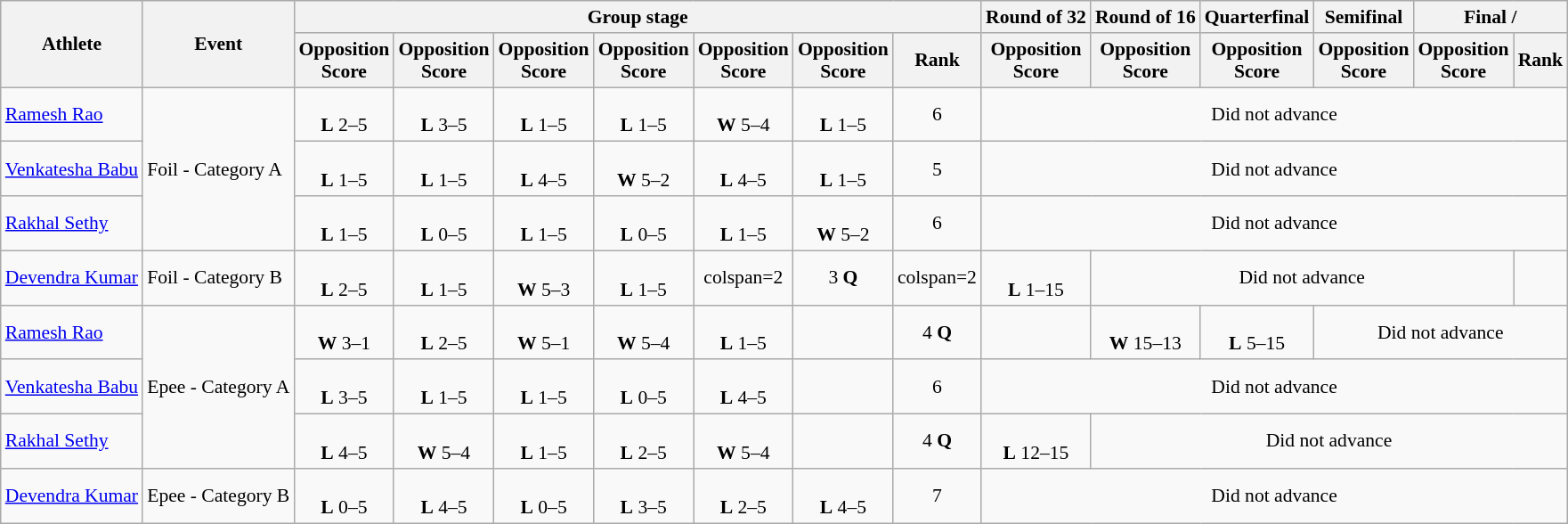<table class=wikitable style="text-align:center; font-size:90%">
<tr>
<th rowspan=2>Athlete</th>
<th rowspan=2>Event</th>
<th colspan=7>Group stage</th>
<th>Round of 32</th>
<th>Round of 16</th>
<th>Quarterfinal</th>
<th>Semifinal</th>
<th colspan=2>Final / </th>
</tr>
<tr>
<th>Opposition<br>Score</th>
<th>Opposition<br>Score</th>
<th>Opposition<br>Score</th>
<th>Opposition<br>Score</th>
<th>Opposition<br>Score</th>
<th>Opposition<br>Score</th>
<th>Rank</th>
<th>Opposition<br>Score</th>
<th>Opposition<br>Score</th>
<th>Opposition<br>Score</th>
<th>Opposition<br>Score</th>
<th>Opposition<br>Score</th>
<th>Rank</th>
</tr>
<tr>
<td align=left><a href='#'>Ramesh Rao</a></td>
<td align=left rowspan=3>Foil - Category A</td>
<td><br><strong>L</strong> 2–5</td>
<td><br><strong>L</strong> 3–5</td>
<td><br><strong>L</strong> 1–5</td>
<td><br><strong>L</strong> 1–5</td>
<td><br><strong>W</strong> 5–4</td>
<td><br><strong>L</strong> 1–5</td>
<td>6</td>
<td colspan=6>Did not advance</td>
</tr>
<tr>
<td align=left><a href='#'>Venkatesha Babu</a></td>
<td><br><strong>L</strong> 1–5</td>
<td><br><strong>L</strong> 1–5</td>
<td><br><strong>L</strong> 4–5</td>
<td><br><strong>W</strong> 5–2</td>
<td><br><strong>L</strong> 4–5</td>
<td><br><strong>L</strong> 1–5</td>
<td>5</td>
<td colspan=6>Did not advance</td>
</tr>
<tr>
<td align=left><a href='#'>Rakhal Sethy</a></td>
<td><br><strong>L</strong> 1–5</td>
<td><br><strong>L</strong> 0–5</td>
<td><br><strong>L</strong> 1–5</td>
<td><br><strong>L</strong> 0–5</td>
<td><br><strong>L</strong> 1–5</td>
<td><br><strong>W</strong> 5–2</td>
<td>6</td>
<td colspan=6>Did not advance</td>
</tr>
<tr>
<td align=left><a href='#'>Devendra Kumar</a></td>
<td align=left>Foil - Category B</td>
<td><br><strong>L</strong> 2–5</td>
<td><br><strong>L</strong> 1–5</td>
<td><br><strong>W</strong> 5–3</td>
<td><br><strong>L</strong> 1–5</td>
<td>colspan=2 </td>
<td>3 <strong>Q</strong></td>
<td>colspan=2 </td>
<td><br><strong>L</strong> 1–15</td>
<td colspan=4>Did not advance</td>
</tr>
<tr>
<td align=left><a href='#'>Ramesh Rao</a></td>
<td align=left rowspan=3>Epee - Category A</td>
<td><br><strong>W</strong> 3–1</td>
<td><br><strong>L</strong> 2–5</td>
<td><br><strong>W</strong> 5–1</td>
<td><br><strong>W</strong> 5–4</td>
<td><br><strong>L</strong> 1–5</td>
<td></td>
<td>4 <strong>Q</strong></td>
<td></td>
<td><br><strong>W</strong> 15–13</td>
<td><br><strong>L</strong> 5–15</td>
<td colspan=3>Did not advance</td>
</tr>
<tr>
<td align=left><a href='#'>Venkatesha Babu</a></td>
<td><br><strong>L</strong> 3–5</td>
<td><br><strong>L</strong> 1–5</td>
<td><br><strong>L</strong> 1–5</td>
<td><br><strong>L</strong> 0–5</td>
<td><br><strong>L</strong> 4–5</td>
<td></td>
<td>6</td>
<td colspan=6>Did not advance</td>
</tr>
<tr>
<td align=left><a href='#'>Rakhal Sethy</a></td>
<td><br><strong>L</strong> 4–5</td>
<td><br><strong>W</strong> 5–4</td>
<td><br><strong>L</strong> 1–5</td>
<td><br><strong>L</strong> 2–5</td>
<td><br><strong>W</strong> 5–4</td>
<td></td>
<td>4 <strong>Q</strong></td>
<td><br><strong>L</strong> 12–15</td>
<td colspan=5>Did not advance</td>
</tr>
<tr>
<td align=left><a href='#'>Devendra Kumar</a></td>
<td align=left>Epee - Category B</td>
<td><br><strong>L</strong> 0–5</td>
<td><br><strong>L</strong> 4–5</td>
<td><br><strong>L</strong> 0–5</td>
<td><br><strong>L</strong> 3–5</td>
<td><br><strong>L</strong> 2–5</td>
<td><br><strong>L</strong> 4–5</td>
<td>7</td>
<td colspan=6>Did not advance</td>
</tr>
</table>
